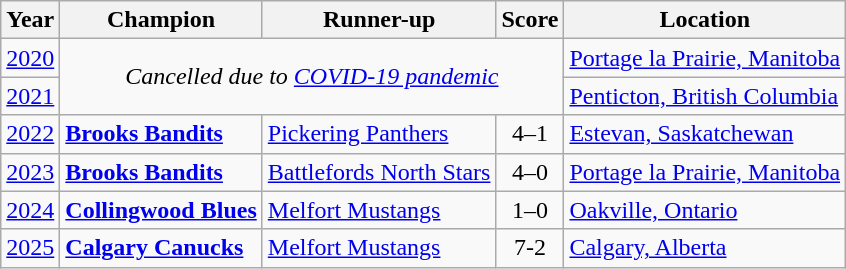<table class="wikitable">
<tr>
<th>Year</th>
<th>Champion</th>
<th>Runner-up</th>
<th>Score</th>
<th>Location</th>
</tr>
<tr>
<td><a href='#'>2020</a></td>
<td colspan=3 rowspan=2 align=center><em>Cancelled due to <a href='#'>COVID-19 pandemic</a></em></td>
<td><a href='#'>Portage la Prairie, Manitoba</a></td>
</tr>
<tr>
<td><a href='#'>2021</a></td>
<td><a href='#'>Penticton, British Columbia</a></td>
</tr>
<tr>
<td><a href='#'>2022</a></td>
<td><strong><a href='#'>Brooks Bandits</a></strong></td>
<td><a href='#'>Pickering Panthers</a></td>
<td align="center">4–1</td>
<td><a href='#'>Estevan, Saskatchewan</a></td>
</tr>
<tr>
<td><a href='#'>2023</a></td>
<td><strong><a href='#'>Brooks Bandits</a></strong></td>
<td><a href='#'>Battlefords North Stars</a></td>
<td align="center">4–0</td>
<td><a href='#'>Portage la Prairie, Manitoba</a></td>
</tr>
<tr>
<td><a href='#'>2024</a></td>
<td><strong><a href='#'>Collingwood Blues</a></strong></td>
<td><a href='#'>Melfort Mustangs</a></td>
<td align="center">1–0</td>
<td><a href='#'>Oakville, Ontario</a></td>
</tr>
<tr>
<td><a href='#'>2025</a></td>
<td><strong><a href='#'>Calgary Canucks</a></strong></td>
<td><a href='#'>Melfort Mustangs</a></td>
<td align="center">7-2</td>
<td><a href='#'>Calgary, Alberta</a></td>
</tr>
</table>
